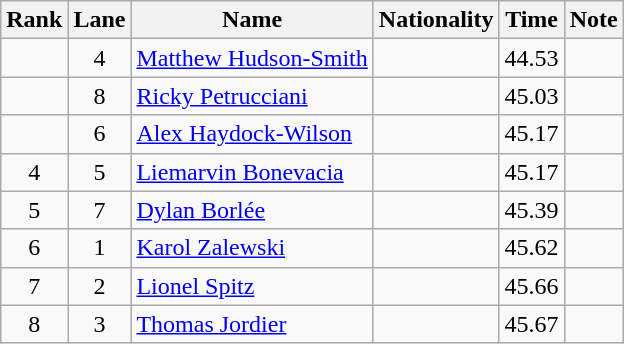<table class="wikitable sortable" style="text-align:center">
<tr>
<th>Rank</th>
<th>Lane</th>
<th>Name</th>
<th>Nationality</th>
<th>Time</th>
<th>Note</th>
</tr>
<tr>
<td></td>
<td>4</td>
<td align=left><a href='#'>Matthew Hudson-Smith</a></td>
<td align=left></td>
<td>44.53</td>
<td></td>
</tr>
<tr>
<td></td>
<td>8</td>
<td align=left><a href='#'>Ricky Petrucciani</a></td>
<td align=left></td>
<td>45.03</td>
<td></td>
</tr>
<tr>
<td></td>
<td>6</td>
<td align=left><a href='#'>Alex Haydock-Wilson</a></td>
<td align=left></td>
<td>45.17</td>
<td></td>
</tr>
<tr>
<td>4</td>
<td>5</td>
<td align=left><a href='#'>Liemarvin Bonevacia</a></td>
<td align=left></td>
<td>45.17</td>
<td></td>
</tr>
<tr>
<td>5</td>
<td>7</td>
<td align=left><a href='#'>Dylan Borlée</a></td>
<td align=left></td>
<td>45.39</td>
<td></td>
</tr>
<tr>
<td>6</td>
<td>1</td>
<td align=left><a href='#'>Karol Zalewski</a></td>
<td align=left></td>
<td>45.62</td>
<td></td>
</tr>
<tr>
<td>7</td>
<td>2</td>
<td align=left><a href='#'>Lionel Spitz</a></td>
<td align=left></td>
<td>45.66</td>
<td></td>
</tr>
<tr>
<td>8</td>
<td>3</td>
<td align=left><a href='#'>Thomas Jordier</a></td>
<td align=left></td>
<td>45.67</td>
<td></td>
</tr>
</table>
